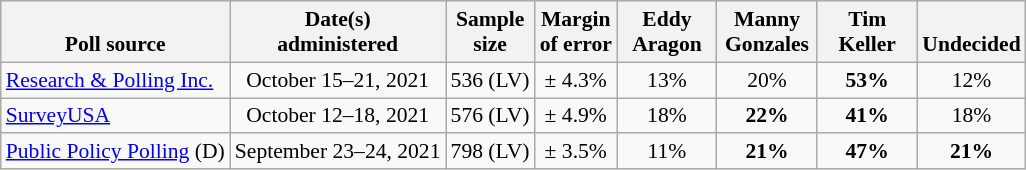<table class="wikitable" style="font-size:90%;text-align:center;">
<tr valign=bottom>
<th>Poll source</th>
<th>Date(s)<br>administered</th>
<th>Sample<br>size</th>
<th>Margin<br>of error</th>
<th style="width:60px;">Eddy<br>Aragon</th>
<th style="width:60px;">Manny<br>Gonzales</th>
<th style="width:60px;">Tim<br>Keller</th>
<th>Undecided</th>
</tr>
<tr>
<td style="text-align:left;"><a href='#'>Research & Polling Inc.</a></td>
<td>October 15–21, 2021</td>
<td>536 (LV)</td>
<td>± 4.3%</td>
<td>13%</td>
<td>20%</td>
<td><strong>53%</strong></td>
<td>12%</td>
</tr>
<tr>
<td style="text-align:left;"><a href='#'>SurveyUSA</a></td>
<td>October 12–18, 2021</td>
<td>576 (LV)</td>
<td>± 4.9%</td>
<td>18%</td>
<td><strong>22%</strong></td>
<td><strong>41%</strong></td>
<td>18%</td>
</tr>
<tr>
<td style="text-align:left;"><a href='#'>Public Policy Polling</a> (D)</td>
<td>September 23–24, 2021</td>
<td>798 (LV)</td>
<td>± 3.5%</td>
<td>11%</td>
<td><strong>21%</strong></td>
<td><strong>47%</strong></td>
<td><strong>21%</strong></td>
</tr>
</table>
